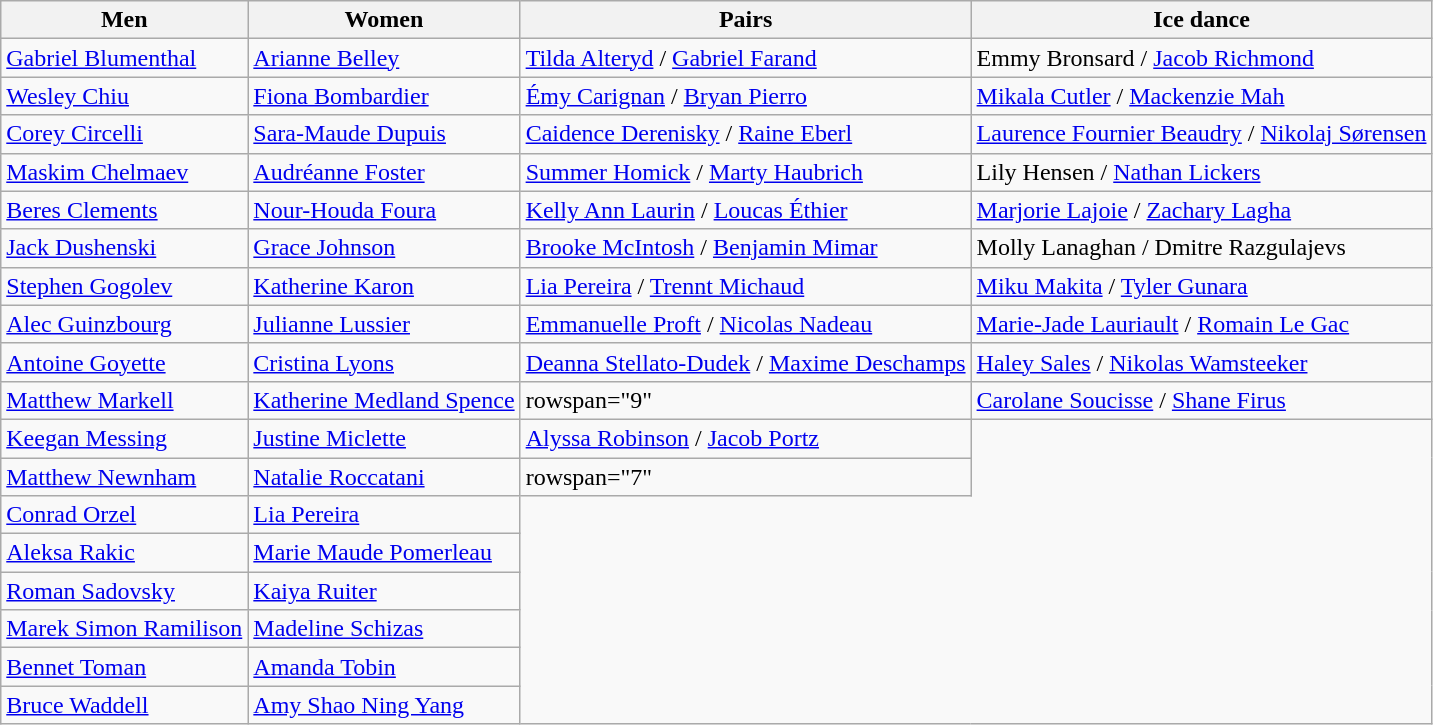<table class="wikitable">
<tr>
<th>Men</th>
<th>Women</th>
<th>Pairs</th>
<th>Ice dance</th>
</tr>
<tr>
<td><a href='#'>Gabriel Blumenthal</a></td>
<td><a href='#'>Arianne Belley</a></td>
<td><a href='#'>Tilda Alteryd</a> / <a href='#'>Gabriel Farand</a></td>
<td>Emmy Bronsard / <a href='#'>Jacob Richmond</a></td>
</tr>
<tr>
<td><a href='#'>Wesley Chiu</a></td>
<td><a href='#'>Fiona Bombardier</a></td>
<td><a href='#'>Émy Carignan</a> / <a href='#'>Bryan Pierro</a></td>
<td><a href='#'>Mikala Cutler</a> / <a href='#'>Mackenzie Mah</a></td>
</tr>
<tr>
<td><a href='#'>Corey Circelli</a></td>
<td><a href='#'>Sara-Maude Dupuis</a></td>
<td><a href='#'>Caidence Derenisky</a> / <a href='#'>Raine Eberl</a></td>
<td><a href='#'>Laurence Fournier Beaudry</a> / <a href='#'>Nikolaj Sørensen</a></td>
</tr>
<tr>
<td><a href='#'>Maskim Chelmaev</a></td>
<td><a href='#'>Audréanne Foster</a></td>
<td><a href='#'>Summer Homick</a> / <a href='#'>Marty Haubrich</a></td>
<td>Lily Hensen / <a href='#'>Nathan Lickers</a></td>
</tr>
<tr>
<td><a href='#'>Beres Clements</a></td>
<td><a href='#'>Nour-Houda Foura</a></td>
<td><a href='#'>Kelly Ann Laurin</a> / <a href='#'>Loucas Éthier</a></td>
<td><a href='#'>Marjorie Lajoie</a> / <a href='#'>Zachary Lagha</a></td>
</tr>
<tr>
<td><a href='#'>Jack Dushenski</a></td>
<td><a href='#'>Grace Johnson</a></td>
<td><a href='#'>Brooke McIntosh</a> / <a href='#'>Benjamin Mimar</a></td>
<td>Molly Lanaghan / Dmitre Razgulajevs</td>
</tr>
<tr>
<td><a href='#'>Stephen Gogolev</a></td>
<td><a href='#'>Katherine Karon</a></td>
<td><a href='#'>Lia Pereira</a> / <a href='#'>Trennt Michaud</a></td>
<td><a href='#'>Miku Makita</a> / <a href='#'>Tyler Gunara</a></td>
</tr>
<tr>
<td><a href='#'>Alec Guinzbourg</a></td>
<td><a href='#'>Julianne Lussier</a></td>
<td><a href='#'>Emmanuelle Proft</a> / <a href='#'>Nicolas Nadeau</a></td>
<td><a href='#'>Marie-Jade Lauriault</a> / <a href='#'>Romain Le Gac</a></td>
</tr>
<tr>
<td><a href='#'>Antoine Goyette</a></td>
<td><a href='#'>Cristina Lyons</a></td>
<td><a href='#'>Deanna Stellato-Dudek</a> / <a href='#'>Maxime Deschamps</a></td>
<td><a href='#'>Haley Sales</a> / <a href='#'>Nikolas Wamsteeker</a></td>
</tr>
<tr>
<td><a href='#'>Matthew Markell</a></td>
<td><a href='#'>Katherine Medland Spence</a></td>
<td>rowspan="9" </td>
<td><a href='#'>Carolane Soucisse</a> / <a href='#'>Shane Firus</a></td>
</tr>
<tr>
<td><a href='#'>Keegan Messing</a></td>
<td><a href='#'>Justine Miclette</a></td>
<td><a href='#'>Alyssa Robinson</a> / <a href='#'>Jacob Portz</a></td>
</tr>
<tr>
<td><a href='#'>Matthew Newnham</a></td>
<td><a href='#'>Natalie Roccatani</a></td>
<td>rowspan="7" </td>
</tr>
<tr>
<td><a href='#'>Conrad Orzel</a></td>
<td><a href='#'>Lia Pereira</a></td>
</tr>
<tr>
<td><a href='#'>Aleksa Rakic</a></td>
<td><a href='#'>Marie Maude Pomerleau</a></td>
</tr>
<tr>
<td><a href='#'>Roman Sadovsky</a></td>
<td><a href='#'>Kaiya Ruiter</a></td>
</tr>
<tr>
<td><a href='#'>Marek Simon Ramilison</a></td>
<td><a href='#'>Madeline Schizas</a></td>
</tr>
<tr>
<td><a href='#'>Bennet Toman</a></td>
<td><a href='#'>Amanda Tobin</a></td>
</tr>
<tr>
<td><a href='#'>Bruce Waddell</a></td>
<td><a href='#'>Amy Shao Ning Yang</a></td>
</tr>
</table>
